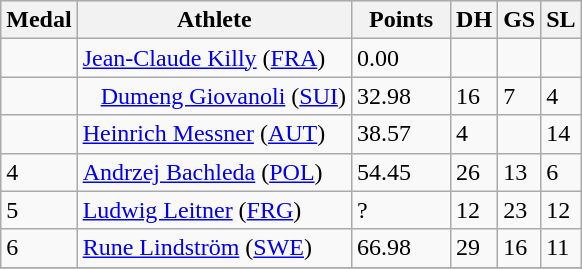<table class=wikitable style="font-size:100%;" style="text-align:center">
<tr bgcolor="#efefef">
<th>Medal</th>
<th>Athlete</th>
<th>  Points  </th>
<th>DH</th>
<th>GS</th>
<th>SL</th>
</tr>
<tr>
<td></td>
<td align=left> <a href='#'>Jean-Claude Killy</a> (<a href='#'>FRA</a>)</td>
<td>0.00</td>
<td></td>
<td></td>
<td></td>
</tr>
<tr>
<td></td>
<td align=left>   <a href='#'>Dumeng Giovanoli</a> (<a href='#'>SUI</a>)</td>
<td>32.98</td>
<td>16</td>
<td>7</td>
<td>4</td>
</tr>
<tr>
<td></td>
<td align=left> <a href='#'>Heinrich Messner</a> (<a href='#'>AUT</a>)</td>
<td>38.57</td>
<td>4</td>
<td></td>
<td>14</td>
</tr>
<tr>
<td>4</td>
<td align=left> <a href='#'>Andrzej Bachleda</a> (<a href='#'>POL</a>)</td>
<td>54.45</td>
<td>26</td>
<td>13</td>
<td>6</td>
</tr>
<tr>
<td>5</td>
<td align=left> <a href='#'>Ludwig Leitner</a> (<a href='#'>FRG</a>)</td>
<td>?</td>
<td>12</td>
<td>23</td>
<td>12</td>
</tr>
<tr>
<td>6</td>
<td align=left> <a href='#'>Rune Lindström</a> (<a href='#'>SWE</a>)</td>
<td>66.98</td>
<td>29</td>
<td>16</td>
<td>11</td>
</tr>
<tr>
</tr>
</table>
